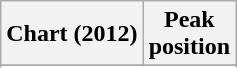<table class="wikitable plainrowheaders sortable" style="text-align:center;">
<tr>
<th scope="col">Chart (2012)</th>
<th scope="col">Peak<br>position</th>
</tr>
<tr>
</tr>
<tr>
</tr>
</table>
